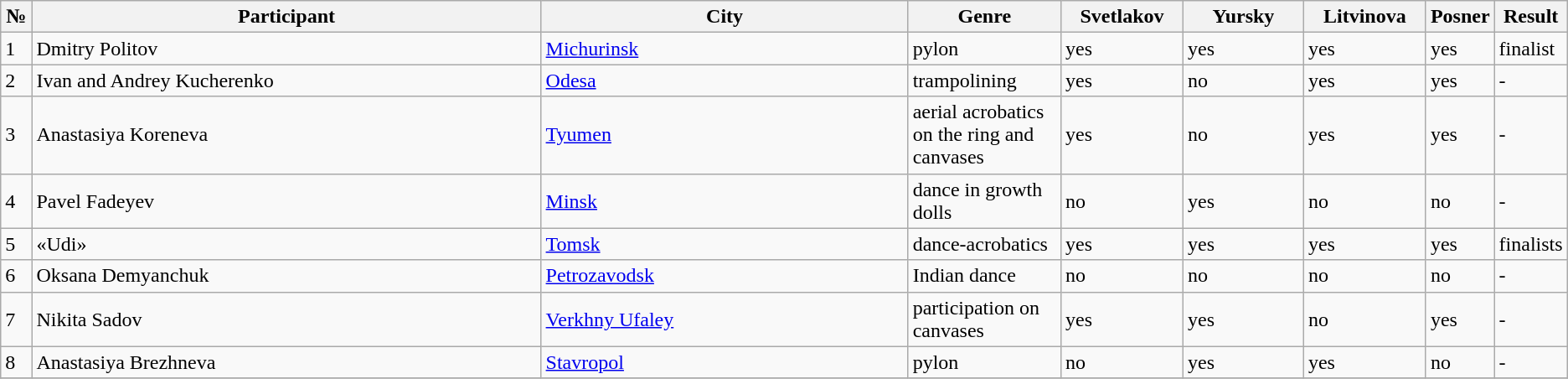<table class="wikitable">
<tr>
<th width="2%">№</th>
<th width="35%">Participant</th>
<th width="25%">City</th>
<th width="10%">Genre</th>
<th width="8%">Svetlakov</th>
<th width="8%">Yursky</th>
<th width="8%">Litvinova</th>
<th width="8%">Posner</th>
<th width="8%">Result</th>
</tr>
<tr>
<td>1</td>
<td>Dmitry Politov</td>
<td><a href='#'>Michurinsk</a></td>
<td>pylon</td>
<td>yes</td>
<td>yes</td>
<td>yes</td>
<td>yes</td>
<td>finalist</td>
</tr>
<tr>
<td>2</td>
<td>Ivan and Andrey Kucherenko</td>
<td><a href='#'>Odesa</a></td>
<td>trampolining</td>
<td>yes</td>
<td>no</td>
<td>yes</td>
<td>yes</td>
<td>-</td>
</tr>
<tr>
<td>3</td>
<td>Anastasiya Koreneva</td>
<td><a href='#'>Tyumen</a></td>
<td>aerial acrobatics on the ring and canvases</td>
<td>yes</td>
<td>no</td>
<td>yes</td>
<td>yes</td>
<td>-</td>
</tr>
<tr>
<td>4</td>
<td>Pavel Fadeyev</td>
<td><a href='#'>Minsk</a></td>
<td>dance in growth dolls</td>
<td>no</td>
<td>yes</td>
<td>no</td>
<td>no</td>
<td>-</td>
</tr>
<tr>
<td>5</td>
<td>«Udi»</td>
<td><a href='#'>Tomsk</a></td>
<td>dance-acrobatics</td>
<td>yes</td>
<td>yes</td>
<td>yes</td>
<td>yes</td>
<td>finalists</td>
</tr>
<tr>
<td>6</td>
<td>Oksana Demyanchuk</td>
<td><a href='#'>Petrozavodsk</a></td>
<td>Indian dance</td>
<td>no</td>
<td>no</td>
<td>no</td>
<td>no</td>
<td>-</td>
</tr>
<tr>
<td>7</td>
<td>Nikita Sadov</td>
<td><a href='#'>Verkhny Ufaley</a></td>
<td>participation on canvases</td>
<td>yes</td>
<td>yes</td>
<td>no</td>
<td>yes</td>
<td>-</td>
</tr>
<tr>
<td>8</td>
<td>Anastasiya Brezhneva</td>
<td><a href='#'>Stavropol</a></td>
<td>pylon</td>
<td>no</td>
<td>yes</td>
<td>yes</td>
<td>no</td>
<td>-</td>
</tr>
<tr>
</tr>
</table>
